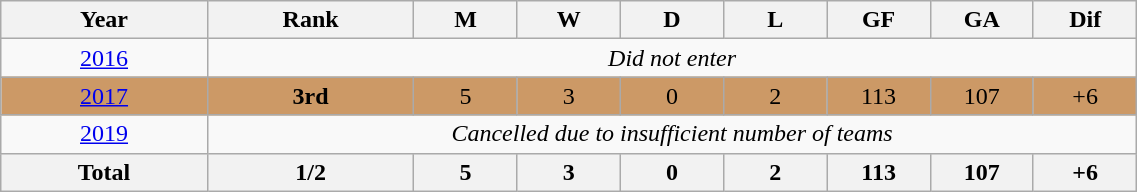<table class="wikitable sortable" width=60% style="text-align:center">
<tr>
<th width=10%>Year</th>
<th width=10%>Rank</th>
<th width=5%>M</th>
<th width=5%>W</th>
<th width=5%>D</th>
<th width=5%>L</th>
<th width=5%>GF</th>
<th width=5%>GA</th>
<th width=5%>Dif</th>
</tr>
<tr>
<td style="text-align:center;"> <a href='#'>2016</a></td>
<td colspan=9><em>Did not enter</em></td>
</tr>
<tr style="background:#c96;">
<td style="text-align:center;"> <a href='#'>2017</a></td>
<td><strong>3rd</strong></td>
<td>5</td>
<td>3</td>
<td>0</td>
<td>2</td>
<td>113</td>
<td>107</td>
<td>+6</td>
</tr>
<tr>
<td style="text-align:center;"> <a href='#'>2019</a></td>
<td colspan=10><em>Cancelled due to insufficient number of teams</em></td>
</tr>
<tr>
<th align=center>Total</th>
<th>1/2</th>
<th>5</th>
<th>3</th>
<th>0</th>
<th>2</th>
<th>113</th>
<th>107</th>
<th>+6</th>
</tr>
</table>
